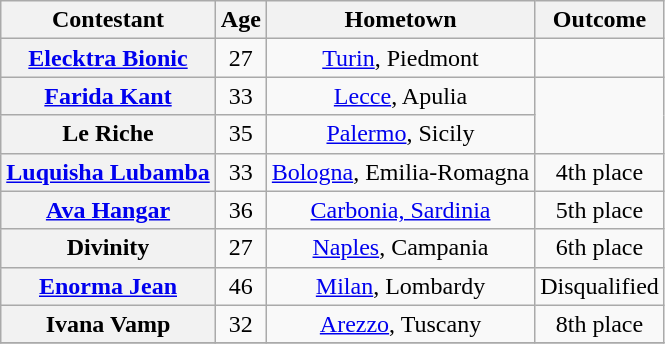<table class="wikitable sortable" style="text-align:center;">
<tr>
<th scope="col">Contestant</th>
<th scope="col">Age</th>
<th scope="col">Hometown</th>
<th scope="col">Outcome</th>
</tr>
<tr>
<th scope="row"><a href='#'>Elecktra Bionic</a></th>
<td>27</td>
<td><a href='#'>Turin</a>, Piedmont</td>
<td></td>
</tr>
<tr>
<th scope="row"><a href='#'>Farida Kant</a></th>
<td>33</td>
<td><a href='#'>Lecce</a>, Apulia</td>
<td nowrap rowspan="2"></td>
</tr>
<tr>
<th scope="row">Le Riche</th>
<td>35</td>
<td><a href='#'>Palermo</a>, Sicily</td>
</tr>
<tr>
<th nowrap scope="row"><a href='#'>Luquisha Lubamba</a></th>
<td>33</td>
<td nowrap><a href='#'>Bologna</a>, Emilia-Romagna</td>
<td>4th place</td>
</tr>
<tr>
<th scope="row"><a href='#'>Ava Hangar</a></th>
<td>36</td>
<td><a href='#'>Carbonia, Sardinia</a></td>
<td>5th place</td>
</tr>
<tr>
<th scope="row">Divinity</th>
<td>27</td>
<td><a href='#'>Naples</a>, Campania</td>
<td>6th place</td>
</tr>
<tr>
<th scope="row"><a href='#'>Enorma Jean</a></th>
<td>46</td>
<td><a href='#'>Milan</a>, Lombardy</td>
<td>Disqualified</td>
</tr>
<tr>
<th scope="row">Ivana Vamp</th>
<td>32</td>
<td><a href='#'>Arezzo</a>, Tuscany</td>
<td>8th place</td>
</tr>
<tr>
</tr>
</table>
